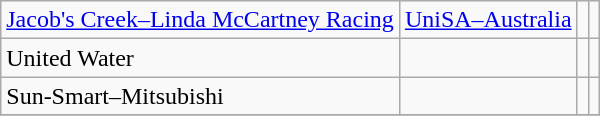<table class=wikitable>
<tr>
<td><a href='#'>Jacob's Creek–Linda McCartney Racing</a></td>
<td><a href='#'>UniSA–Australia</a></td>
<td></td>
<td></td>
</tr>
<tr>
<td>United Water</td>
<td></td>
<td></td>
<td></td>
</tr>
<tr>
<td>Sun-Smart–Mitsubishi</td>
<td></td>
<td></td>
<td></td>
</tr>
<tr>
</tr>
</table>
